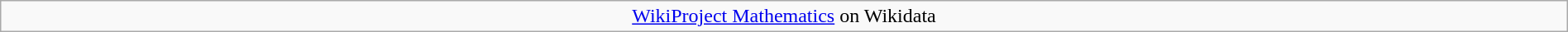<table class="wikitable" style="width: 100%">
<tr align="center">
<td> <a href='#'>WikiProject Mathematics</a> on Wikidata </td>
</tr>
</table>
